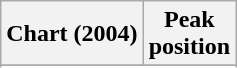<table class="wikitable sortable plainrowheaders">
<tr>
<th>Chart (2004)</th>
<th>Peak<br>position</th>
</tr>
<tr>
</tr>
<tr>
</tr>
</table>
